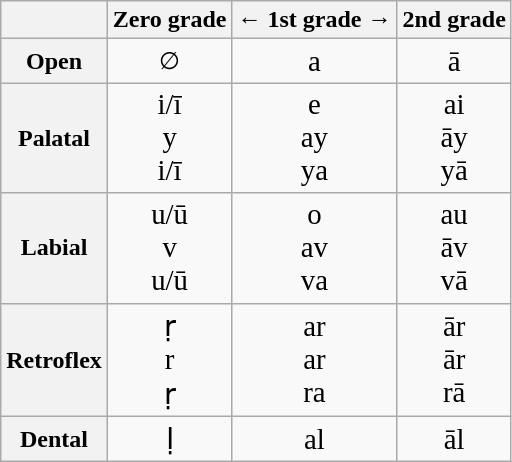<table class="wikitable">
<tr style="text-align:center;">
<th></th>
<th>Zero grade</th>
<th>← 1st grade →</th>
<th>2nd grade</th>
</tr>
<tr style="text-align:center;">
<th>Open</th>
<td>∅</td>
<td><big>a</big></td>
<td><big>ā</big></td>
</tr>
<tr style="text-align:center;">
<th>Palatal</th>
<td><big>i/ī <br> y <br> i/ī</big></td>
<td><big>e <br> ay <br> ya</big></td>
<td><big>ai <br> āy <br> yā</big></td>
</tr>
<tr style="text-align:center;">
<th>Labial</th>
<td><big>u/ū <br> v <br> u/ū</big></td>
<td><big>o <br> av <br> va</big></td>
<td><big>au <br> āv <br> vā</big></td>
</tr>
<tr style="text-align:center;">
<th>Retroflex</th>
<td><big>ṛ <br> r <br> ṛ</big></td>
<td><big>ar <br> ar <br> ra</big></td>
<td><big>ār <br> ār <br> rā</big></td>
</tr>
<tr style="text-align:center;">
<th>Dental</th>
<td><big>ḷ</big></td>
<td><big>al</big></td>
<td><big>āl</big></td>
</tr>
</table>
